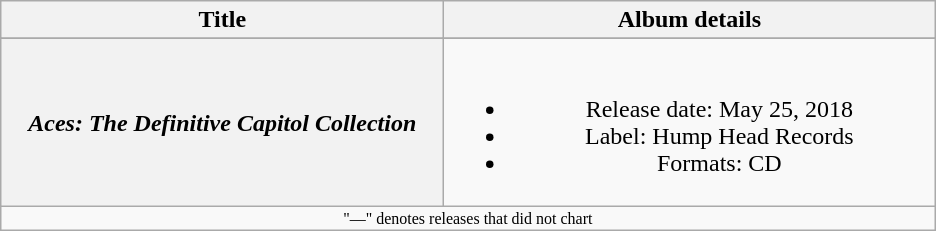<table class="wikitable plainrowheaders" style="text-align:center;">
<tr>
<th rowspan="1" style="width:18em;">Title</th>
<th rowspan="1" style="width:20em;">Album details</th>
</tr>
<tr style="font-size:smaller;">
</tr>
<tr>
<th scope="row"><em>Aces: The Definitive Capitol Collection</em></th>
<td><br><ul><li>Release date: May 25, 2018</li><li>Label: Hump Head Records</li><li>Formats: CD</li></ul></td>
</tr>
<tr>
<td colspan="5" style="font-size:8pt">"—" denotes releases that did not chart</td>
</tr>
</table>
